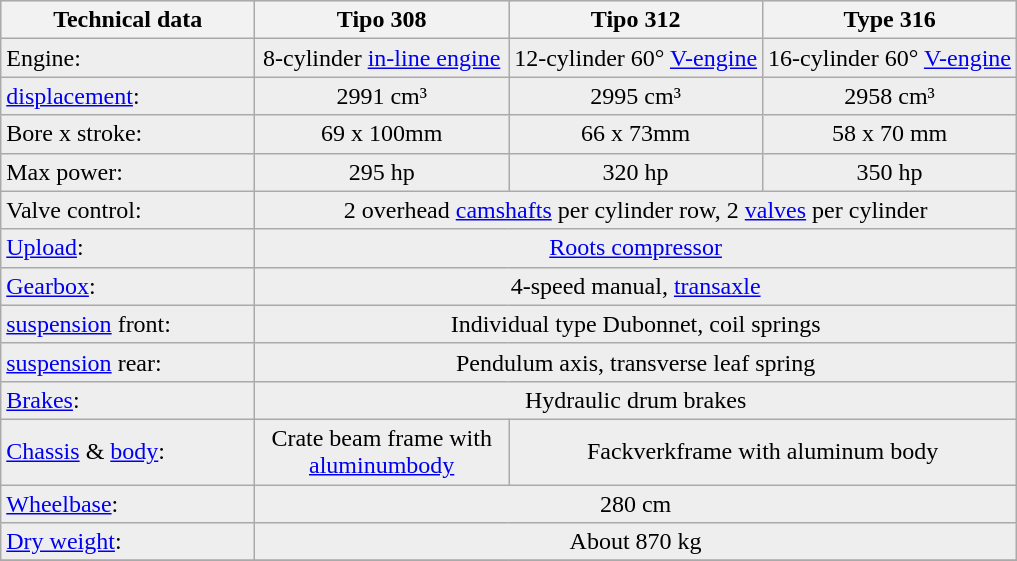<table class="prettytable">
<tr ---- bgcolor="#DDDDDD">
<th width="25%">Technical data</th>
<th width="25%">Tipo 308</th>
<th width="25%">Tipo 312</th>
<th width="25%">Type 316</th>
</tr>
<tr ---- bgcolor="#EEEEEE">
<td>Engine: </td>
<td align="center">8-cylinder <a href='#'>in-line engine</a></td>
<td align="center">12-cylinder 60° <a href='#'>V-engine</a></td>
<td align="center">16-cylinder 60° <a href='#'>V-engine</a></td>
</tr>
<tr ---- bgcolor="#EEEEEE">
<td><a href='#'>displacement</a>: </td>
<td align="center">2991 cm³</td>
<td align="center">2995 cm³</td>
<td align="center">2958 cm³</td>
</tr>
<tr ---- bgcolor="#EEEEEE">
<td>Bore x stroke: </td>
<td align="center">69 x 100mm</td>
<td align="center">66 x 73mm</td>
<td align="center">58 x 70 mm</td>
</tr>
<tr ---- bgcolor="#EEEEEE">
<td>Max power: </td>
<td align="center">295 hp</td>
<td align="center">320 hp</td>
<td align="center">350 hp</td>
</tr>
<tr ---- bgcolor="#EEEEEE">
<td>Valve control: </td>
<td colspan="3" align="center">2 overhead <a href='#'>camshafts</a> per cylinder row, 2 <a href='#'>valves</a> per cylinder</td>
</tr>
<tr ---- bgcolor="#EEEEEE">
<td><a href='#'>Upload</a>: </td>
<td colspan="3" align="center"><a href='#'>Roots compressor</a></td>
</tr>
<tr ---- bgcolor="#EEEEEE">
<td><a href='#'>Gearbox</a>: </td>
<td colspan="3" align="center">4-speed manual, <a href='#'>transaxle</a></td>
</tr>
<tr ---- bgcolor="#EEEEEE">
<td><a href='#'>suspension</a> front: </td>
<td colspan="3" align="center">Individual type Dubonnet, coil springs</td>
</tr>
<tr ---- bgcolor="#EEEEEE">
<td><a href='#'>suspension</a> rear: </td>
<td colspan="3" align="center">Pendulum axis, transverse leaf spring</td>
</tr>
<tr ---- bgcolor="#EEEEEE">
<td><a href='#'>Brakes</a>: </td>
<td colspan="3" align="center">Hydraulic drum brakes</td>
</tr>
<tr ---- bgcolor="#EEEEEE">
<td><a href='#'>Chassis</a> & <a href='#'>body</a>: </td>
<td align="center">Crate beam frame with<br> <a href='#'>aluminumbody</a></td>
<td colspan="2" align="center">Fackverkframe with aluminum body</td>
</tr>
<tr ---- bgcolor="#EEEEEE">
<td><a href='#'>Wheelbase</a>: </td>
<td colspan="3" align="center">280 cm</td>
</tr>
<tr ---- bgcolor="#EEEEEE">
<td><a href='#'>Dry weight</a>: </td>
<td colspan="3" align="center">About 870 kg</td>
</tr>
<tr ---- bgcolor="#EEEEEE">
</tr>
</table>
